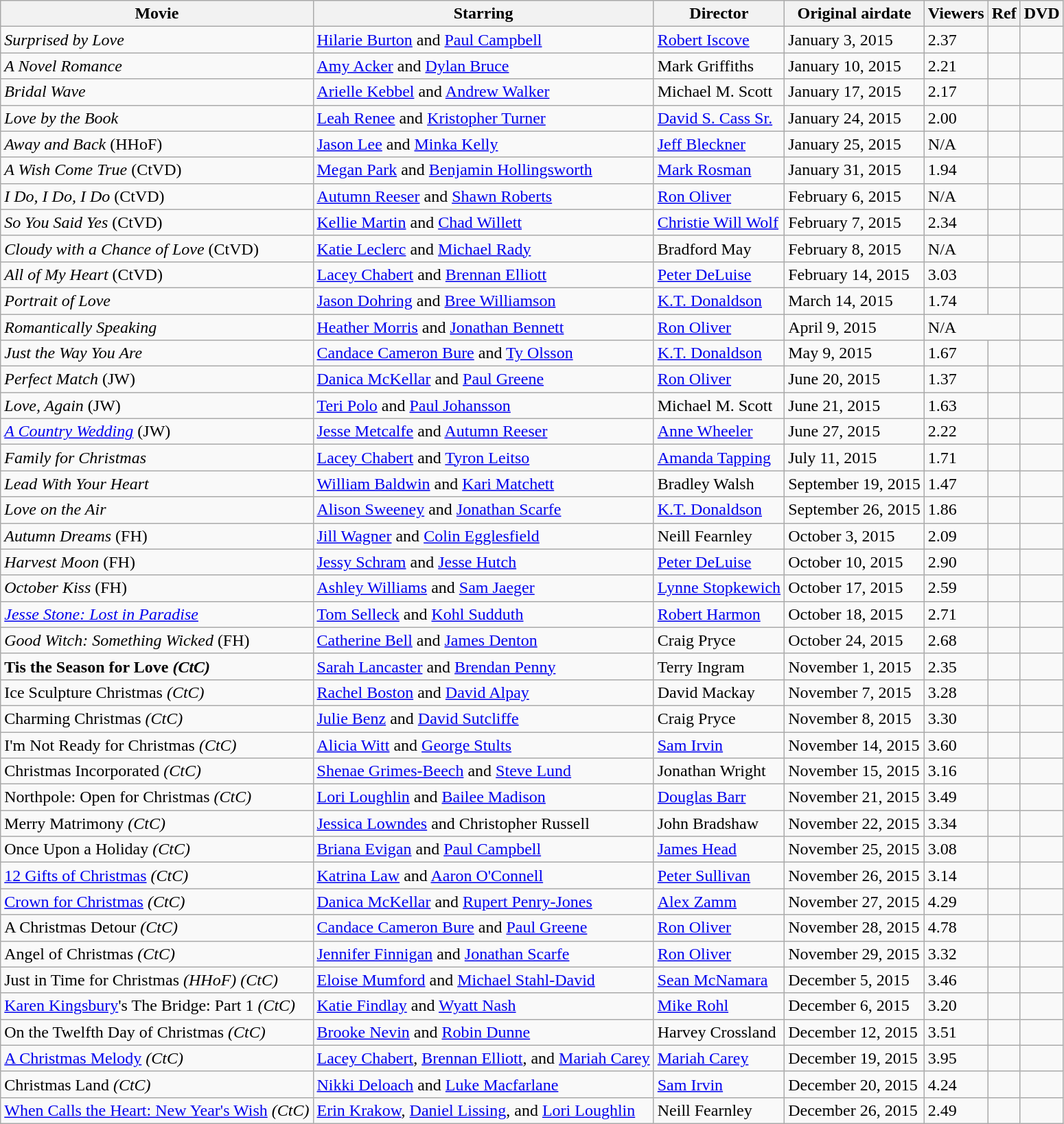<table class="wikitable sortable">
<tr>
<th scope="col" class="unsortable">Movie</th>
<th scope="col" class="unsortable">Starring</th>
<th scope="col" class="unsortable">Director</th>
<th scope="col" class="unsortable">Original airdate</th>
<th scope="col">Viewers</th>
<th scope="col" class="unsortable">Ref</th>
<th scope="col" class="unsortable">DVD</th>
</tr>
<tr>
<td><em>Surprised by Love</em></td>
<td><a href='#'>Hilarie Burton</a> and <a href='#'>Paul Campbell</a></td>
<td><a href='#'>Robert Iscove</a></td>
<td>January 3, 2015</td>
<td>2.37</td>
<td></td>
<td></td>
</tr>
<tr>
<td><em>A Novel Romance</em></td>
<td><a href='#'>Amy Acker</a> and <a href='#'>Dylan Bruce</a></td>
<td>Mark Griffiths</td>
<td>January 10, 2015</td>
<td>2.21</td>
<td></td>
<td></td>
</tr>
<tr>
<td><em>Bridal Wave</em></td>
<td><a href='#'>Arielle Kebbel</a> and <a href='#'>Andrew Walker</a></td>
<td>Michael M. Scott</td>
<td>January 17, 2015</td>
<td>2.17</td>
<td></td>
<td></td>
</tr>
<tr>
<td><em>Love by the Book</em></td>
<td><a href='#'>Leah Renee</a> and <a href='#'>Kristopher Turner</a></td>
<td><a href='#'>David S. Cass Sr.</a></td>
<td>January 24, 2015</td>
<td>2.00</td>
<td></td>
<td></td>
</tr>
<tr>
<td><em>Away and Back</em> (HHoF)</td>
<td><a href='#'>Jason Lee</a> and <a href='#'>Minka Kelly</a></td>
<td><a href='#'>Jeff Bleckner</a></td>
<td>January 25, 2015</td>
<td>N/A</td>
<td></td>
<td></td>
</tr>
<tr>
<td><em>A Wish Come True</em> (CtVD)</td>
<td><a href='#'>Megan Park</a> and <a href='#'>Benjamin Hollingsworth</a></td>
<td><a href='#'>Mark Rosman</a></td>
<td>January 31, 2015</td>
<td>1.94</td>
<td></td>
<td></td>
</tr>
<tr>
<td><em>I Do, I Do, I Do</em> (CtVD)</td>
<td><a href='#'>Autumn Reeser</a> and <a href='#'>Shawn Roberts</a></td>
<td><a href='#'>Ron Oliver</a></td>
<td>February 6, 2015</td>
<td>N/A</td>
<td></td>
<td></td>
</tr>
<tr>
<td><em>So You Said Yes</em> (CtVD)</td>
<td><a href='#'>Kellie Martin</a> and <a href='#'>Chad Willett</a></td>
<td><a href='#'>Christie Will Wolf</a></td>
<td>February 7, 2015</td>
<td>2.34</td>
<td></td>
<td></td>
</tr>
<tr>
<td><em>Cloudy with a Chance of Love</em> (CtVD)</td>
<td><a href='#'>Katie Leclerc</a> and <a href='#'>Michael Rady</a></td>
<td>Bradford May</td>
<td>February 8, 2015</td>
<td>N/A</td>
<td></td>
<td></td>
</tr>
<tr>
<td><em>All of My Heart</em> (CtVD)</td>
<td><a href='#'>Lacey Chabert</a> and <a href='#'>Brennan Elliott</a></td>
<td><a href='#'>Peter DeLuise</a></td>
<td>February 14, 2015</td>
<td>3.03</td>
<td></td>
<td></td>
</tr>
<tr>
<td><em>Portrait of Love</em></td>
<td><a href='#'>Jason Dohring</a> and <a href='#'>Bree Williamson</a></td>
<td><a href='#'>K.T. Donaldson</a></td>
<td>March 14, 2015</td>
<td>1.74</td>
<td></td>
<td></td>
</tr>
<tr>
<td><em>Romantically Speaking</em></td>
<td><a href='#'>Heather Morris</a> and <a href='#'>Jonathan Bennett</a></td>
<td><a href='#'>Ron Oliver</a></td>
<td>April 9, 2015</td>
<td colspan="2">N/A</td>
<td></td>
</tr>
<tr>
<td><em>Just the Way You Are</em></td>
<td><a href='#'>Candace Cameron Bure</a> and <a href='#'>Ty Olsson</a></td>
<td><a href='#'>K.T. Donaldson</a></td>
<td>May 9, 2015</td>
<td>1.67</td>
<td></td>
<td></td>
</tr>
<tr>
<td><em>Perfect Match</em> (JW)</td>
<td><a href='#'>Danica McKellar</a> and <a href='#'>Paul Greene</a></td>
<td><a href='#'>Ron Oliver</a></td>
<td>June 20, 2015</td>
<td>1.37</td>
<td></td>
<td></td>
</tr>
<tr>
<td><em>Love, Again</em> (JW)</td>
<td><a href='#'>Teri Polo</a> and <a href='#'>Paul Johansson</a></td>
<td>Michael M. Scott</td>
<td>June 21, 2015</td>
<td>1.63</td>
<td></td>
<td></td>
</tr>
<tr>
<td><em><a href='#'>A Country Wedding</a></em> (JW)</td>
<td><a href='#'>Jesse Metcalfe</a> and <a href='#'>Autumn Reeser</a></td>
<td><a href='#'>Anne Wheeler</a></td>
<td>June 27, 2015</td>
<td>2.22</td>
<td></td>
<td></td>
</tr>
<tr>
<td><em>Family for Christmas</em></td>
<td><a href='#'>Lacey Chabert</a> and <a href='#'>Tyron Leitso</a></td>
<td><a href='#'>Amanda Tapping</a></td>
<td>July 11, 2015</td>
<td>1.71</td>
<td></td>
<td></td>
</tr>
<tr>
<td><em>Lead With Your Heart</em></td>
<td><a href='#'>William Baldwin</a> and <a href='#'>Kari Matchett</a></td>
<td>Bradley Walsh</td>
<td>September 19, 2015</td>
<td>1.47</td>
<td></td>
<td></td>
</tr>
<tr>
<td><em>Love on the Air</em></td>
<td><a href='#'>Alison Sweeney</a> and <a href='#'>Jonathan Scarfe</a></td>
<td><a href='#'>K.T. Donaldson</a></td>
<td>September 26, 2015</td>
<td>1.86</td>
<td></td>
<td></td>
</tr>
<tr>
<td><em>Autumn Dreams</em> (FH)</td>
<td><a href='#'>Jill Wagner</a> and <a href='#'>Colin Egglesfield</a></td>
<td>Neill Fearnley</td>
<td>October 3, 2015</td>
<td>2.09</td>
<td></td>
<td></td>
</tr>
<tr>
<td><em>Harvest Moon</em> (FH)</td>
<td><a href='#'>Jessy Schram</a> and <a href='#'>Jesse Hutch</a></td>
<td><a href='#'>Peter DeLuise</a></td>
<td>October 10, 2015</td>
<td>2.90</td>
<td></td>
<td></td>
</tr>
<tr>
<td><em>October Kiss</em> (FH)</td>
<td><a href='#'>Ashley Williams</a> and <a href='#'>Sam Jaeger</a></td>
<td><a href='#'>Lynne Stopkewich</a></td>
<td>October 17, 2015</td>
<td>2.59</td>
<td></td>
<td></td>
</tr>
<tr>
<td><em><a href='#'>Jesse Stone: Lost in Paradise</a></em></td>
<td><a href='#'>Tom Selleck</a> and <a href='#'>Kohl Sudduth</a></td>
<td><a href='#'>Robert Harmon</a></td>
<td>October 18, 2015</td>
<td>2.71</td>
<td></td>
<td></td>
</tr>
<tr>
<td><em>Good Witch: Something Wicked</em> (FH)</td>
<td><a href='#'>Catherine Bell</a> and <a href='#'>James Denton</a></td>
<td>Craig Pryce</td>
<td>October 24, 2015</td>
<td>2.68</td>
<td></td>
<td></td>
</tr>
<tr>
<td><strong>Tis the Season for Love<em> (CtC)</td>
<td><a href='#'>Sarah Lancaster</a> and <a href='#'>Brendan Penny</a></td>
<td>Terry Ingram</td>
<td>November 1, 2015</td>
<td>2.35</td>
<td></td>
<td></td>
</tr>
<tr>
<td></em>Ice Sculpture Christmas<em> (CtC)</td>
<td><a href='#'>Rachel Boston</a> and <a href='#'>David Alpay</a></td>
<td>David Mackay</td>
<td>November 7, 2015</td>
<td>3.28</td>
<td></td>
<td></td>
</tr>
<tr>
<td></em>Charming Christmas<em> (CtC)</td>
<td><a href='#'>Julie Benz</a> and <a href='#'>David Sutcliffe</a></td>
<td>Craig Pryce</td>
<td>November 8, 2015</td>
<td>3.30</td>
<td></td>
<td></td>
</tr>
<tr>
<td></em>I'm Not Ready for Christmas<em> (CtC)</td>
<td><a href='#'>Alicia Witt</a> and <a href='#'>George Stults</a></td>
<td><a href='#'>Sam Irvin</a></td>
<td>November 14, 2015</td>
<td>3.60</td>
<td></td>
<td></td>
</tr>
<tr>
<td></em>Christmas Incorporated<em> (CtC)</td>
<td><a href='#'>Shenae Grimes-Beech</a> and <a href='#'>Steve Lund</a></td>
<td>Jonathan Wright</td>
<td>November 15, 2015</td>
<td>3.16</td>
<td></td>
<td></td>
</tr>
<tr>
<td></em>Northpole: Open for Christmas<em> (CtC)</td>
<td><a href='#'>Lori Loughlin</a> and <a href='#'>Bailee Madison</a></td>
<td><a href='#'>Douglas Barr</a></td>
<td>November 21, 2015</td>
<td>3.49</td>
<td></td>
<td></td>
</tr>
<tr>
<td></em>Merry Matrimony<em> (CtC)</td>
<td><a href='#'>Jessica Lowndes</a> and Christopher Russell</td>
<td>John Bradshaw</td>
<td>November 22, 2015</td>
<td>3.34</td>
<td></td>
<td></td>
</tr>
<tr>
<td></em>Once Upon a Holiday<em> (CtC)</td>
<td><a href='#'>Briana Evigan</a> and <a href='#'>Paul Campbell</a></td>
<td><a href='#'>James Head</a></td>
<td>November 25, 2015</td>
<td>3.08</td>
<td></td>
<td></td>
</tr>
<tr>
<td></em><a href='#'>12 Gifts of Christmas</a><em> (CtC)</td>
<td><a href='#'>Katrina Law</a> and <a href='#'>Aaron O'Connell</a></td>
<td><a href='#'>Peter Sullivan</a></td>
<td>November 26, 2015</td>
<td>3.14</td>
<td></td>
<td></td>
</tr>
<tr>
<td></em><a href='#'>Crown for Christmas</a><em> (CtC)</td>
<td><a href='#'>Danica McKellar</a> and <a href='#'>Rupert Penry-Jones</a></td>
<td><a href='#'>Alex Zamm</a></td>
<td>November 27, 2015</td>
<td>4.29</td>
<td></td>
<td></td>
</tr>
<tr>
<td></em>A Christmas Detour<em> (CtC)</td>
<td><a href='#'>Candace Cameron Bure</a> and <a href='#'>Paul Greene</a></td>
<td><a href='#'>Ron Oliver</a></td>
<td>November 28, 2015</td>
<td>4.78</td>
<td></td>
<td></td>
</tr>
<tr>
<td></em>Angel of Christmas<em> (CtC)</td>
<td><a href='#'>Jennifer Finnigan</a> and <a href='#'>Jonathan Scarfe</a></td>
<td><a href='#'>Ron Oliver</a></td>
<td>November 29, 2015</td>
<td>3.32</td>
<td></td>
<td></td>
</tr>
<tr>
<td></em>Just in Time for Christmas<em> (HHoF) (CtC)</td>
<td><a href='#'>Eloise Mumford</a> and <a href='#'>Michael Stahl-David</a></td>
<td><a href='#'>Sean McNamara</a></td>
<td>December 5, 2015</td>
<td>3.46</td>
<td></td>
<td></td>
</tr>
<tr>
<td></em><a href='#'>Karen Kingsbury</a>'s The Bridge: Part 1<em> (CtC)</td>
<td><a href='#'>Katie Findlay</a> and <a href='#'>Wyatt Nash</a></td>
<td><a href='#'>Mike Rohl</a></td>
<td>December 6, 2015</td>
<td>3.20</td>
<td></td>
<td></td>
</tr>
<tr>
<td></em>On the Twelfth Day of Christmas<em> (CtC)</td>
<td><a href='#'>Brooke Nevin</a> and <a href='#'>Robin Dunne</a></td>
<td>Harvey Crossland</td>
<td>December 12, 2015</td>
<td>3.51</td>
<td></td>
<td></td>
</tr>
<tr>
<td></em><a href='#'>A Christmas Melody</a><em> (CtC)</td>
<td><a href='#'>Lacey Chabert</a>, <a href='#'>Brennan Elliott</a>, and <a href='#'>Mariah Carey</a></td>
<td><a href='#'>Mariah Carey</a></td>
<td>December 19, 2015</td>
<td>3.95</td>
<td></td>
<td></td>
</tr>
<tr>
<td></em>Christmas Land<em> (CtC)</td>
<td><a href='#'>Nikki Deloach</a> and <a href='#'>Luke Macfarlane</a></td>
<td><a href='#'>Sam Irvin</a></td>
<td>December 20, 2015</td>
<td>4.24</td>
<td></td>
<td></td>
</tr>
<tr>
<td></em><a href='#'>When Calls the Heart: New Year's Wish</a><em> (CtC)</td>
<td><a href='#'>Erin Krakow</a>, <a href='#'>Daniel Lissing</a>, and <a href='#'>Lori Loughlin</a></td>
<td>Neill Fearnley</td>
<td>December 26, 2015</td>
<td>2.49</td>
<td></td>
<td></td>
</tr>
</table>
